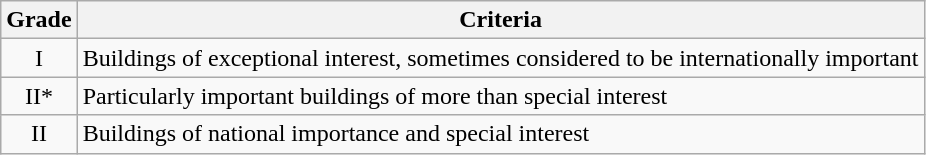<table class="wikitable">
<tr>
<th>Grade</th>
<th>Criteria</th>
</tr>
<tr>
<td align="center" >I</td>
<td>Buildings of exceptional interest, sometimes considered to be internationally important</td>
</tr>
<tr>
<td align="center" >II*</td>
<td>Particularly important buildings of more than special interest</td>
</tr>
<tr>
<td align="center" >II</td>
<td>Buildings of national importance and special interest</td>
</tr>
</table>
